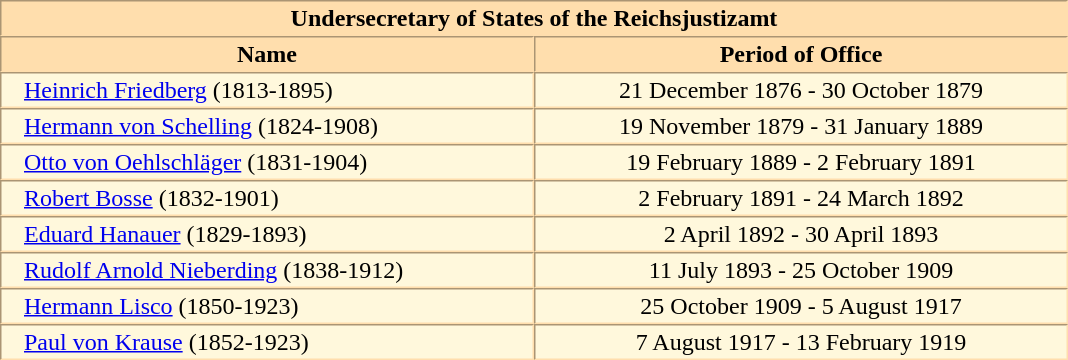<table align=center border=1 cellspacing=0 cellpadding="2" style="border:1px #FFDEAD;">
<tr>
<td style="background:#FFDEAD" align="center" colspan="4"><strong>Undersecretary of States of the Reichsjustizamt</strong></td>
</tr>
<tr>
<th width="350" style="background:#FFDEAD"><strong>Name</strong></th>
<th width="350" style="background:#FFDEAD"><strong>Period of Office</strong></th>
</tr>
<tr>
<td style="padding:2px 15px; background:#FFF8DC;"><a href='#'>Heinrich Friedberg</a> (1813-1895)</td>
<td style="background:#FFF8DC;" align="center">21 December 1876 - 30 October 1879</td>
</tr>
<tr>
<td style="padding:2px 15px; background:#FFF8DC;"><a href='#'>Hermann von Schelling</a> (1824-1908)</td>
<td style="background:#FFF8DC;" align="center">19 November 1879 - 31 January 1889</td>
</tr>
<tr>
<td style="padding:2px 15px; background:#FFF8DC;"><a href='#'>Otto von Oehlschläger</a> (1831-1904)</td>
<td style="background:#FFF8DC;" align="center">19 February 1889 - 2 February 1891</td>
</tr>
<tr>
<td style="padding:2px 15px; background:#FFF8DC;"><a href='#'>Robert Bosse</a> (1832-1901)</td>
<td style="background:#FFF8DC;" align="center">2 February 1891 - 24 March 1892</td>
</tr>
<tr>
<td style="padding:2px 15px; background:#FFF8DC;"><a href='#'>Eduard Hanauer</a> (1829-1893)</td>
<td style="background:#FFF8DC;" align="center">2 April 1892 - 30 April 1893</td>
</tr>
<tr>
<td style="padding:2px 15px; background:#FFF8DC;"><a href='#'>Rudolf Arnold Nieberding</a> (1838-1912)</td>
<td style="background:#FFF8DC;" align="center">11 July 1893 - 25 October 1909</td>
</tr>
<tr>
<td style="padding:2px 15px; background:#FFF8DC;"><a href='#'>Hermann Lisco</a> (1850-1923)</td>
<td style="background:#FFF8DC;" align="center">25 October 1909 - 5 August 1917</td>
</tr>
<tr>
<td style="padding:2px 15px; background:#FFF8DC;"><a href='#'>Paul von Krause</a> (1852-1923)</td>
<td style="background:#FFF8DC;" align="center">7 August 1917 - 13 February 1919</td>
</tr>
</table>
